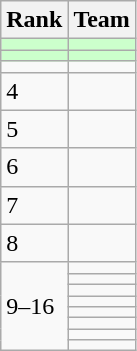<table class="wikitable">
<tr>
<th>Rank</th>
<th>Team</th>
</tr>
<tr bgcolor="#ccffcc">
<td></td>
<td></td>
</tr>
<tr bgcolor="#ccffcc">
<td></td>
<td></td>
</tr>
<tr>
<td></td>
<td></td>
</tr>
<tr>
<td>4</td>
<td></td>
</tr>
<tr>
<td>5</td>
<td></td>
</tr>
<tr>
<td>6</td>
<td></td>
</tr>
<tr>
<td>7</td>
<td></td>
</tr>
<tr>
<td>8</td>
<td></td>
</tr>
<tr>
<td rowspan=8>9–16</td>
<td></td>
</tr>
<tr>
<td></td>
</tr>
<tr>
<td></td>
</tr>
<tr>
<td></td>
</tr>
<tr>
<td></td>
</tr>
<tr>
<td></td>
</tr>
<tr>
<td></td>
</tr>
<tr>
<td></td>
</tr>
</table>
